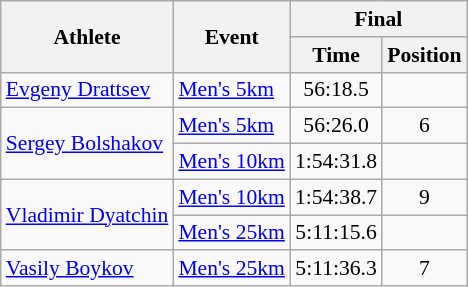<table class="wikitable" border="1" style="font-size:90%">
<tr>
<th rowspan=2>Athlete</th>
<th rowspan=2>Event</th>
<th colspan=2>Final</th>
</tr>
<tr>
<th>Time</th>
<th>Position</th>
</tr>
<tr>
<td rowspan=1><a href='#'>Evgeny Drattsev</a></td>
<td><a href='#'>Men's 5km</a></td>
<td align=center>56:18.5</td>
<td align=center></td>
</tr>
<tr>
<td rowspan=2><a href='#'>Sergey Bolshakov</a></td>
<td><a href='#'>Men's 5km</a></td>
<td align=center>56:26.0</td>
<td align=center>6</td>
</tr>
<tr>
<td><a href='#'>Men's 10km</a></td>
<td align=center>1:54:31.8</td>
<td align=center></td>
</tr>
<tr>
<td rowspan=2><a href='#'>Vladimir Dyatchin</a></td>
<td><a href='#'>Men's 10km</a></td>
<td align=center>1:54:38.7</td>
<td align=center>9</td>
</tr>
<tr>
<td><a href='#'>Men's 25km</a></td>
<td align=center>5:11:15.6</td>
<td align=center></td>
</tr>
<tr>
<td rowspan=1><a href='#'>Vasily Boykov</a></td>
<td><a href='#'>Men's 25km</a></td>
<td align=center>5:11:36.3</td>
<td align=center>7</td>
</tr>
</table>
